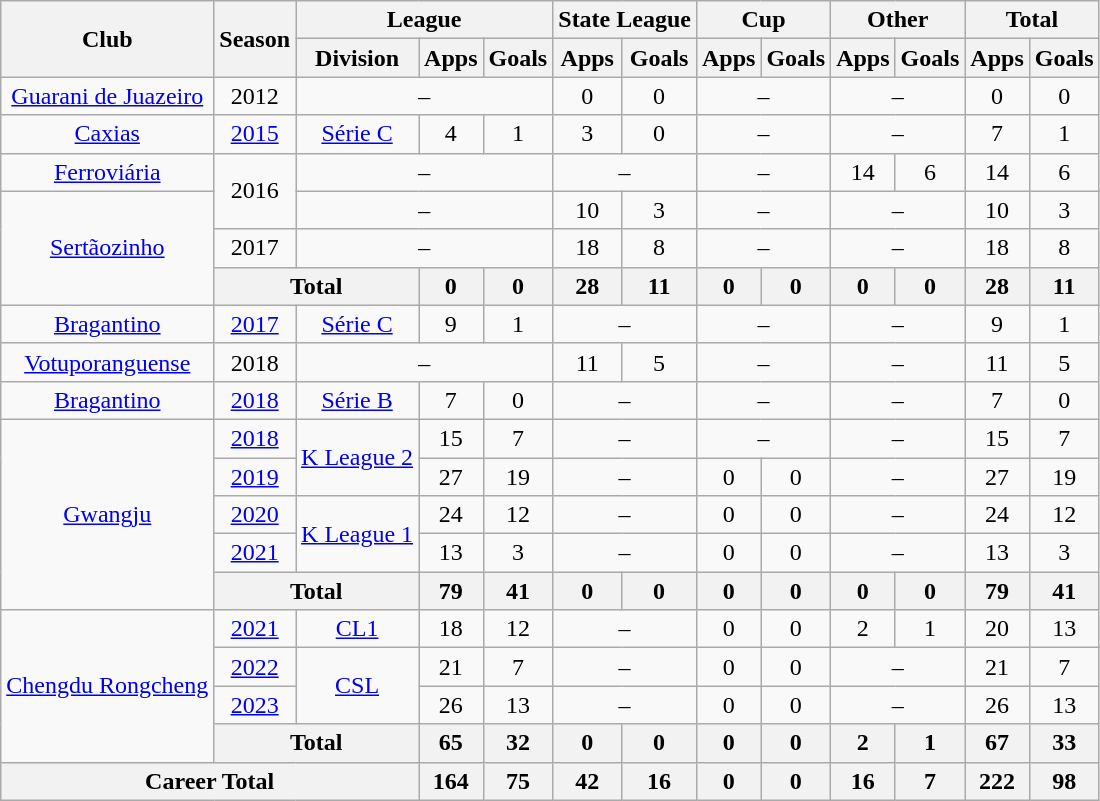<table class="wikitable" style="text-align: center">
<tr>
<th rowspan="2">Club</th>
<th rowspan="2">Season</th>
<th colspan="3">League</th>
<th colspan="2">State League</th>
<th colspan="2">Cup</th>
<th colspan="2">Other</th>
<th colspan="2">Total</th>
</tr>
<tr>
<th>Division</th>
<th>Apps</th>
<th>Goals</th>
<th>Apps</th>
<th>Goals</th>
<th>Apps</th>
<th>Goals</th>
<th>Apps</th>
<th>Goals</th>
<th>Apps</th>
<th>Goals</th>
</tr>
<tr>
<td><a href='#'>Guarani de Juazeiro</a></td>
<td>2012</td>
<td colspan="3">–</td>
<td>0</td>
<td>0</td>
<td colspan="2">–</td>
<td colspan="2">–</td>
<td>0</td>
<td>0</td>
</tr>
<tr>
<td><a href='#'>Caxias</a></td>
<td><a href='#'>2015</a></td>
<td><a href='#'>Série C</a></td>
<td>4</td>
<td>1</td>
<td>3</td>
<td>0</td>
<td colspan="2">–</td>
<td colspan="2">–</td>
<td>7</td>
<td>1</td>
</tr>
<tr>
<td><a href='#'>Ferroviária</a></td>
<td rowspan="2">2016</td>
<td colspan="3">–</td>
<td colspan="2">–</td>
<td colspan="2">–</td>
<td>14</td>
<td>6</td>
<td>14</td>
<td>6</td>
</tr>
<tr>
<td rowspan="3"><a href='#'>Sertãozinho</a></td>
<td colspan="3">–</td>
<td>10</td>
<td>3</td>
<td colspan="2">–</td>
<td colspan="2">–</td>
<td>10</td>
<td>3</td>
</tr>
<tr>
<td>2017</td>
<td colspan="3">–</td>
<td>18</td>
<td>8</td>
<td colspan="2">–</td>
<td colspan="2">–</td>
<td>18</td>
<td>8</td>
</tr>
<tr>
<th colspan="2"><strong>Total</strong></th>
<th>0</th>
<th>0</th>
<th>28</th>
<th>11</th>
<th>0</th>
<th>0</th>
<th>0</th>
<th>0</th>
<th>28</th>
<th>11</th>
</tr>
<tr>
<td><a href='#'>Bragantino</a></td>
<td><a href='#'>2017</a></td>
<td><a href='#'>Série C</a></td>
<td>9</td>
<td>1</td>
<td colspan="2">–</td>
<td colspan="2">–</td>
<td colspan="2">–</td>
<td>9</td>
<td>1</td>
</tr>
<tr>
<td><a href='#'>Votuporanguense</a></td>
<td>2018</td>
<td colspan="3">–</td>
<td>11</td>
<td>5</td>
<td colspan="2">–</td>
<td colspan="2">–</td>
<td>11</td>
<td>5</td>
</tr>
<tr>
<td><a href='#'>Bragantino</a></td>
<td><a href='#'>2018</a></td>
<td><a href='#'>Série B</a></td>
<td>7</td>
<td>0</td>
<td colspan="2">–</td>
<td colspan="2">–</td>
<td colspan="2">–</td>
<td>7</td>
<td>0</td>
</tr>
<tr>
<td rowspan="5"><a href='#'>Gwangju</a></td>
<td><a href='#'>2018</a></td>
<td rowspan="2"><a href='#'>K League 2</a></td>
<td>15</td>
<td>7</td>
<td colspan="2">–</td>
<td colspan="2">–</td>
<td colspan="2">–</td>
<td>15</td>
<td>7</td>
</tr>
<tr>
<td><a href='#'>2019</a></td>
<td>27</td>
<td>19</td>
<td colspan="2">–</td>
<td>0</td>
<td>0</td>
<td colspan="2">–</td>
<td>27</td>
<td>19</td>
</tr>
<tr>
<td><a href='#'>2020</a></td>
<td rowspan="2"><a href='#'>K League 1</a></td>
<td>24</td>
<td>12</td>
<td colspan="2">–</td>
<td>0</td>
<td>0</td>
<td colspan="2">–</td>
<td>24</td>
<td>12</td>
</tr>
<tr>
<td><a href='#'>2021</a></td>
<td>13</td>
<td>3</td>
<td colspan="2">–</td>
<td>0</td>
<td>0</td>
<td colspan="2">–</td>
<td>13</td>
<td>3</td>
</tr>
<tr>
<th colspan="2"><strong>Total</strong></th>
<th>79</th>
<th>41</th>
<th>0</th>
<th>0</th>
<th>0</th>
<th>0</th>
<th>0</th>
<th>0</th>
<th>79</th>
<th>41</th>
</tr>
<tr>
<td rowspan="4"><a href='#'>Chengdu Rongcheng</a></td>
<td><a href='#'>2021</a></td>
<td><a href='#'>CL1</a></td>
<td>18</td>
<td>12</td>
<td colspan="2">–</td>
<td>0</td>
<td>0</td>
<td>2</td>
<td>1</td>
<td>20</td>
<td>13</td>
</tr>
<tr>
<td><a href='#'>2022</a></td>
<td rowspan="2"><a href='#'>CSL</a></td>
<td>21</td>
<td>7</td>
<td colspan="2">–</td>
<td>0</td>
<td>0</td>
<td colspan="2">–</td>
<td>21</td>
<td>7</td>
</tr>
<tr>
<td><a href='#'>2023</a></td>
<td>26</td>
<td>13</td>
<td colspan="2">–</td>
<td>0</td>
<td>0</td>
<td colspan="2">–</td>
<td>26</td>
<td>13</td>
</tr>
<tr>
<th colspan="2"><strong>Total</strong></th>
<th>65</th>
<th>32</th>
<th>0</th>
<th>0</th>
<th>0</th>
<th>0</th>
<th>2</th>
<th>1</th>
<th>67</th>
<th>33</th>
</tr>
<tr>
<th colspan="3"><strong>Career Total</strong></th>
<th>164</th>
<th>75</th>
<th>42</th>
<th>16</th>
<th>0</th>
<th>0</th>
<th>16</th>
<th>7</th>
<th>222</th>
<th>98</th>
</tr>
</table>
